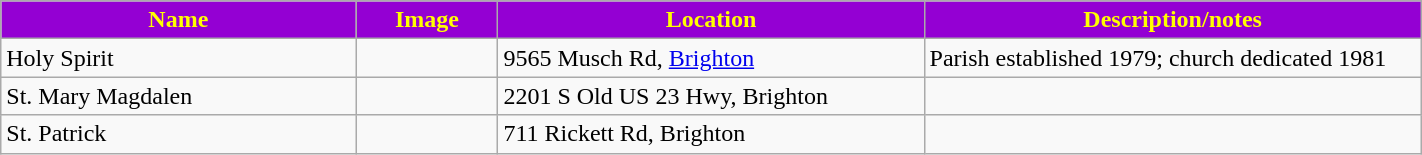<table class="wikitable sortable" style="width:75%">
<tr>
<th style="background:darkviolet; color:yellow;" width="25%"><strong>Name</strong></th>
<th style="background:darkviolet; color:yellow;" width="10%"><strong>Image</strong></th>
<th style="background:darkviolet; color:yellow;" width="30%"><strong>Location</strong></th>
<th style="background:darkviolet; color:yellow;" width="35%"><strong>Description/notes</strong></th>
</tr>
<tr>
<td>Holy Spirit</td>
<td></td>
<td>9565 Musch Rd, <a href='#'>Brighton</a></td>
<td>Parish established 1979; church dedicated 1981</td>
</tr>
<tr>
<td>St. Mary Magdalen</td>
<td></td>
<td>2201 S Old US 23 Hwy, Brighton</td>
<td></td>
</tr>
<tr>
<td>St. Patrick</td>
<td></td>
<td>711 Rickett Rd, Brighton</td>
<td></td>
</tr>
</table>
